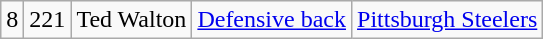<table class="wikitable" style="text-align:center">
<tr>
<td>8</td>
<td>221</td>
<td>Ted Walton</td>
<td><a href='#'>Defensive back</a></td>
<td><a href='#'>Pittsburgh Steelers</a></td>
</tr>
</table>
